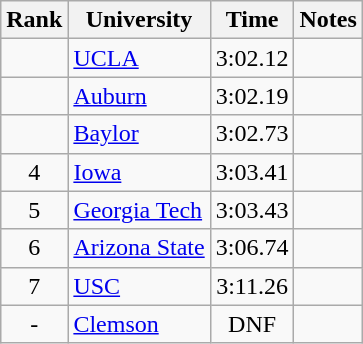<table class="wikitable sortable" style="text-align:center">
<tr>
<th>Rank</th>
<th>University</th>
<th>Time</th>
<th>Notes</th>
</tr>
<tr>
<td></td>
<td align=left><a href='#'>UCLA</a></td>
<td>3:02.12</td>
<td></td>
</tr>
<tr>
<td></td>
<td align=left><a href='#'>Auburn</a></td>
<td>3:02.19</td>
<td></td>
</tr>
<tr>
<td></td>
<td align=left><a href='#'>Baylor</a></td>
<td>3:02.73</td>
<td></td>
</tr>
<tr>
<td>4</td>
<td align=left><a href='#'>Iowa</a></td>
<td>3:03.41</td>
<td></td>
</tr>
<tr>
<td>5</td>
<td align=left><a href='#'>Georgia Tech</a></td>
<td>3:03.43</td>
<td></td>
</tr>
<tr>
<td>6</td>
<td align=left><a href='#'>Arizona State</a></td>
<td>3:06.74</td>
<td></td>
</tr>
<tr>
<td>7</td>
<td align=left><a href='#'>USC</a></td>
<td>3:11.26</td>
<td></td>
</tr>
<tr>
<td>-</td>
<td align=left><a href='#'>Clemson</a></td>
<td>DNF</td>
<td></td>
</tr>
</table>
